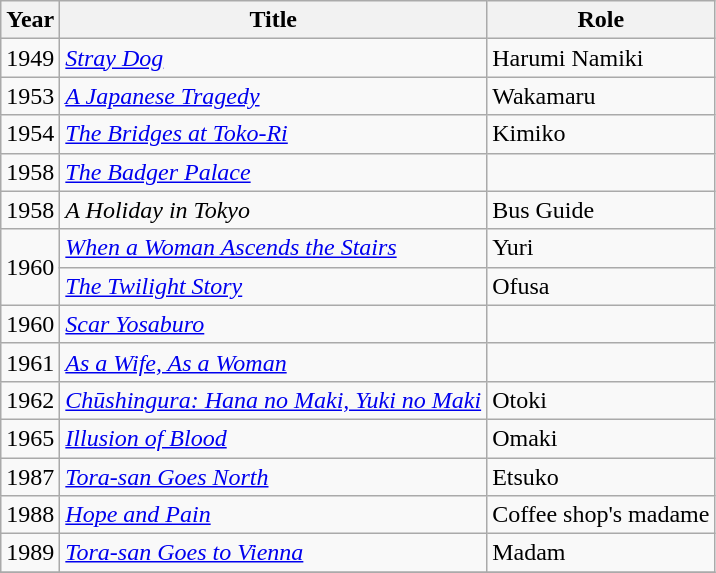<table class="wikitable sortable">
<tr>
<th>Year</th>
<th>Title</th>
<th>Role</th>
</tr>
<tr>
<td>1949</td>
<td><em><a href='#'>Stray Dog</a></em></td>
<td>Harumi Namiki</td>
</tr>
<tr>
<td>1953</td>
<td><em><a href='#'>A Japanese Tragedy</a></em></td>
<td>Wakamaru</td>
</tr>
<tr>
<td>1954</td>
<td><em><a href='#'>The Bridges at Toko-Ri</a></em></td>
<td>Kimiko</td>
</tr>
<tr>
<td>1958</td>
<td><em><a href='#'>The Badger Palace</a></em></td>
<td></td>
</tr>
<tr>
<td>1958</td>
<td><em>A Holiday in Tokyo</em></td>
<td>Bus Guide</td>
</tr>
<tr>
<td rowspan=2>1960</td>
<td><em><a href='#'>When a Woman Ascends the Stairs</a></em></td>
<td>Yuri</td>
</tr>
<tr>
<td><em><a href='#'>The Twilight Story</a></em></td>
<td>Ofusa</td>
</tr>
<tr>
<td>1960</td>
<td><em><a href='#'>Scar Yosaburo</a></em></td>
<td></td>
</tr>
<tr>
<td>1961</td>
<td><em><a href='#'>As a Wife, As a Woman</a></em></td>
<td></td>
</tr>
<tr>
<td>1962</td>
<td><em><a href='#'>Chūshingura: Hana no Maki, Yuki no Maki</a></em></td>
<td>Otoki</td>
</tr>
<tr>
<td>1965</td>
<td><em><a href='#'>Illusion of Blood</a></em></td>
<td>Omaki</td>
</tr>
<tr>
<td>1987</td>
<td><em><a href='#'>Tora-san Goes North</a></em></td>
<td>Etsuko</td>
</tr>
<tr>
<td>1988</td>
<td><em><a href='#'>Hope and Pain</a></em></td>
<td>Coffee shop's madame</td>
</tr>
<tr>
<td>1989</td>
<td><em><a href='#'>Tora-san Goes to Vienna</a></em></td>
<td>Madam</td>
</tr>
<tr>
</tr>
</table>
